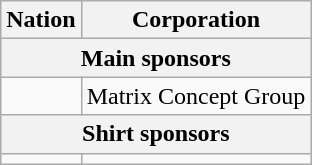<table class="wikitable" style="text-align: center">
<tr>
<th>Nation</th>
<th>Corporation</th>
</tr>
<tr>
<th colspan=2>Main sponsors</th>
</tr>
<tr>
<td></td>
<td>Matrix Concept Group</td>
</tr>
<tr>
<th colspan=2>Shirt sponsors</th>
</tr>
<tr>
<td></td>
<td></td>
</tr>
</table>
